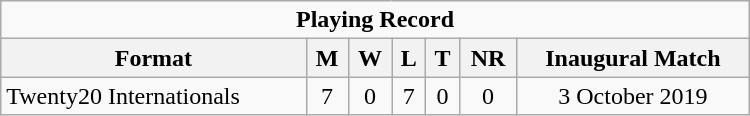<table class="wikitable" style="text-align: center; width: 500px;">
<tr>
<td colspan=7 align="center"><strong>Playing Record</strong></td>
</tr>
<tr>
<th>Format</th>
<th>M</th>
<th>W</th>
<th>L</th>
<th>T</th>
<th>NR</th>
<th>Inaugural Match</th>
</tr>
<tr>
<td align="left">Twenty20 Internationals</td>
<td>7</td>
<td>0</td>
<td>7</td>
<td>0</td>
<td>0</td>
<td>3 October 2019</td>
</tr>
</table>
